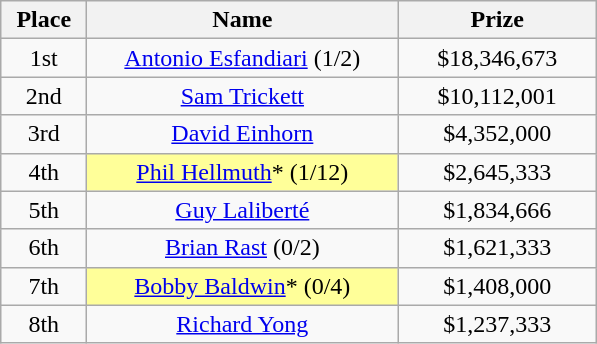<table class="wikitable">
<tr>
<th width="50">Place</th>
<th width="200">Name</th>
<th width="125">Prize</th>
</tr>
<tr>
<td align = "center">1st</td>
<td align = "center"><a href='#'>Antonio Esfandiari</a> (1/2)</td>
<td align = "center">$18,346,673</td>
</tr>
<tr>
<td align = "center">2nd</td>
<td align = "center"><a href='#'>Sam Trickett</a></td>
<td align = "center">$10,112,001</td>
</tr>
<tr>
<td align = "center">3rd</td>
<td align = "center"><a href='#'>David Einhorn</a></td>
<td align = "center">$4,352,000</td>
</tr>
<tr>
<td align = "center">4th</td>
<td align = "center" bgcolor="#FFFF99"><a href='#'>Phil Hellmuth</a>* (1/12)</td>
<td align = "center">$2,645,333</td>
</tr>
<tr>
<td align = "center">5th</td>
<td align = "center"><a href='#'>Guy Laliberté</a></td>
<td align = "center">$1,834,666</td>
</tr>
<tr>
<td align = "center">6th</td>
<td align = "center"><a href='#'>Brian Rast</a> (0/2)</td>
<td align = "center">$1,621,333</td>
</tr>
<tr>
<td align = "center">7th</td>
<td align = "center" bgcolor="#FFFF99"><a href='#'>Bobby Baldwin</a>* (0/4)</td>
<td align = "center">$1,408,000</td>
</tr>
<tr>
<td align = "center">8th</td>
<td align = "center"><a href='#'>Richard Yong</a></td>
<td align = "center">$1,237,333</td>
</tr>
</table>
